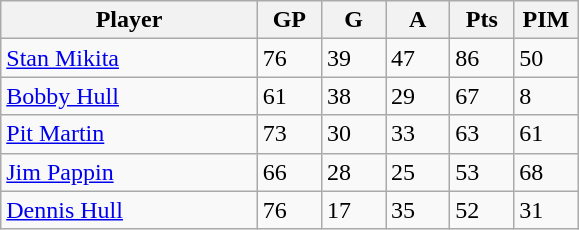<table class="wikitable">
<tr>
<th bgcolor="#DDDDFF" width="40%">Player</th>
<th bgcolor="#DDDDFF" width="10%">GP</th>
<th bgcolor="#DDDDFF" width="10%">G</th>
<th bgcolor="#DDDDFF" width="10%">A</th>
<th bgcolor="#DDDDFF" width="10%">Pts</th>
<th bgcolor="#DDDDFF" width="10%">PIM</th>
</tr>
<tr>
<td><a href='#'>Stan Mikita</a></td>
<td>76</td>
<td>39</td>
<td>47</td>
<td>86</td>
<td>50</td>
</tr>
<tr>
<td><a href='#'>Bobby Hull</a></td>
<td>61</td>
<td>38</td>
<td>29</td>
<td>67</td>
<td>8</td>
</tr>
<tr>
<td><a href='#'>Pit Martin</a></td>
<td>73</td>
<td>30</td>
<td>33</td>
<td>63</td>
<td>61</td>
</tr>
<tr>
<td><a href='#'>Jim Pappin</a></td>
<td>66</td>
<td>28</td>
<td>25</td>
<td>53</td>
<td>68</td>
</tr>
<tr>
<td><a href='#'>Dennis Hull</a></td>
<td>76</td>
<td>17</td>
<td>35</td>
<td>52</td>
<td>31</td>
</tr>
</table>
